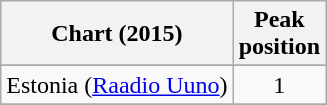<table class="wikitable sortable plainrowheaders" style="text-align:center">
<tr>
<th scope="col">Chart (2015)</th>
<th scope="col">Peak<br>position</th>
</tr>
<tr>
</tr>
<tr>
</tr>
<tr>
</tr>
<tr>
<td>Estonia (<a href='#'>Raadio Uuno</a>)</td>
<td align="center">1</td>
</tr>
<tr>
</tr>
<tr>
</tr>
<tr>
</tr>
<tr>
</tr>
<tr>
</tr>
<tr>
</tr>
</table>
